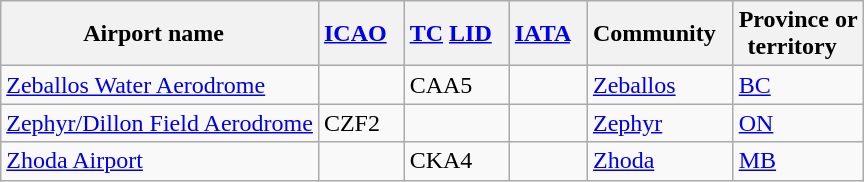<table class="wikitable sortable" style="width:auto;">
<tr>
<th width="*">Airport name  </th>
<th width="*"><a href='#'>ICAO</a>  </th>
<th width="*"><a href='#'>TC</a> <a href='#'>LID</a>  </th>
<th width="*"><a href='#'>IATA</a>  </th>
<th width="*">Community  </th>
<th width="*">Province or<br>territory  </th>
</tr>
<tr>
<td><a href='#'>Zeballos Water Aerodrome</a></td>
<td></td>
<td>CAA5</td>
<td></td>
<td><a href='#'>Zeballos</a></td>
<td><a href='#'>BC</a></td>
</tr>
<tr>
<td><a href='#'>Zephyr/Dillon Field Aerodrome</a></td>
<td>CZF2</td>
<td></td>
<td></td>
<td><a href='#'>Zephyr</a></td>
<td><a href='#'>ON</a></td>
</tr>
<tr>
<td><a href='#'>Zhoda Airport</a></td>
<td></td>
<td>CKA4</td>
<td></td>
<td><a href='#'>Zhoda</a></td>
<td><a href='#'>MB</a></td>
</tr>
</table>
